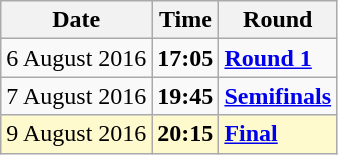<table class="wikitable">
<tr>
<th>Date</th>
<th>Time</th>
<th>Round</th>
</tr>
<tr>
<td>6 August 2016</td>
<td><strong>17:05</strong></td>
<td><strong><a href='#'>Round 1</a></strong></td>
</tr>
<tr>
<td>7 August 2016</td>
<td><strong>19:45</strong></td>
<td><strong><a href='#'>Semifinals</a></strong></td>
</tr>
<tr style=background:lemonchiffon>
<td>9 August 2016</td>
<td><strong>20:15</strong></td>
<td><strong><a href='#'>Final</a></strong></td>
</tr>
</table>
